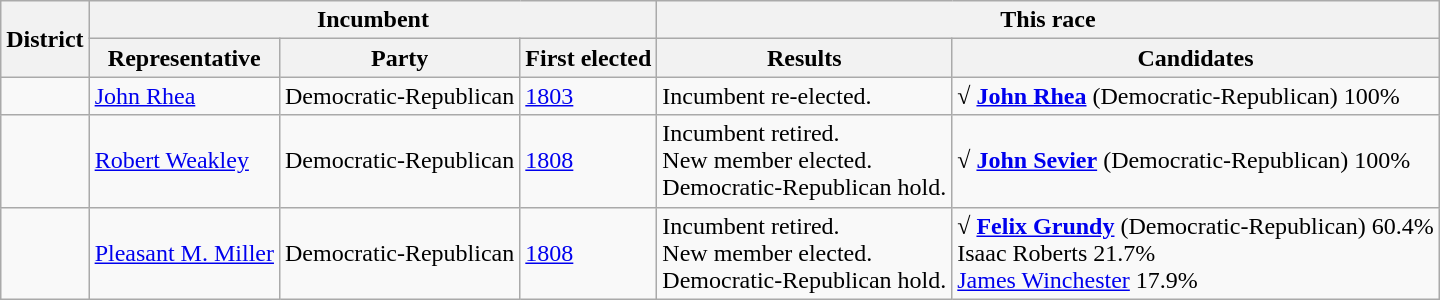<table class=wikitable>
<tr>
<th rowspan=2>District</th>
<th colspan=3>Incumbent</th>
<th colspan=2>This race</th>
</tr>
<tr>
<th>Representative</th>
<th>Party</th>
<th>First elected</th>
<th>Results</th>
<th>Candidates</th>
</tr>
<tr>
<td></td>
<td><a href='#'>John Rhea</a></td>
<td>Democratic-Republican</td>
<td><a href='#'>1803</a></td>
<td>Incumbent re-elected.</td>
<td nowrap><strong>√ <a href='#'>John Rhea</a></strong> (Democratic-Republican) 100%</td>
</tr>
<tr>
<td></td>
<td><a href='#'>Robert Weakley</a></td>
<td>Democratic-Republican</td>
<td><a href='#'>1808</a></td>
<td>Incumbent retired.<br>New member elected.<br>Democratic-Republican hold.</td>
<td nowrap><strong>√ <a href='#'>John Sevier</a></strong> (Democratic-Republican) 100%</td>
</tr>
<tr>
<td></td>
<td><a href='#'>Pleasant M. Miller</a></td>
<td>Democratic-Republican</td>
<td><a href='#'>1808</a></td>
<td>Incumbent retired.<br>New member elected.<br>Democratic-Republican hold.</td>
<td nowrap><strong>√ <a href='#'>Felix Grundy</a></strong> (Democratic-Republican) 60.4%<br>Isaac Roberts 21.7%<br><a href='#'>James Winchester</a> 17.9%</td>
</tr>
</table>
